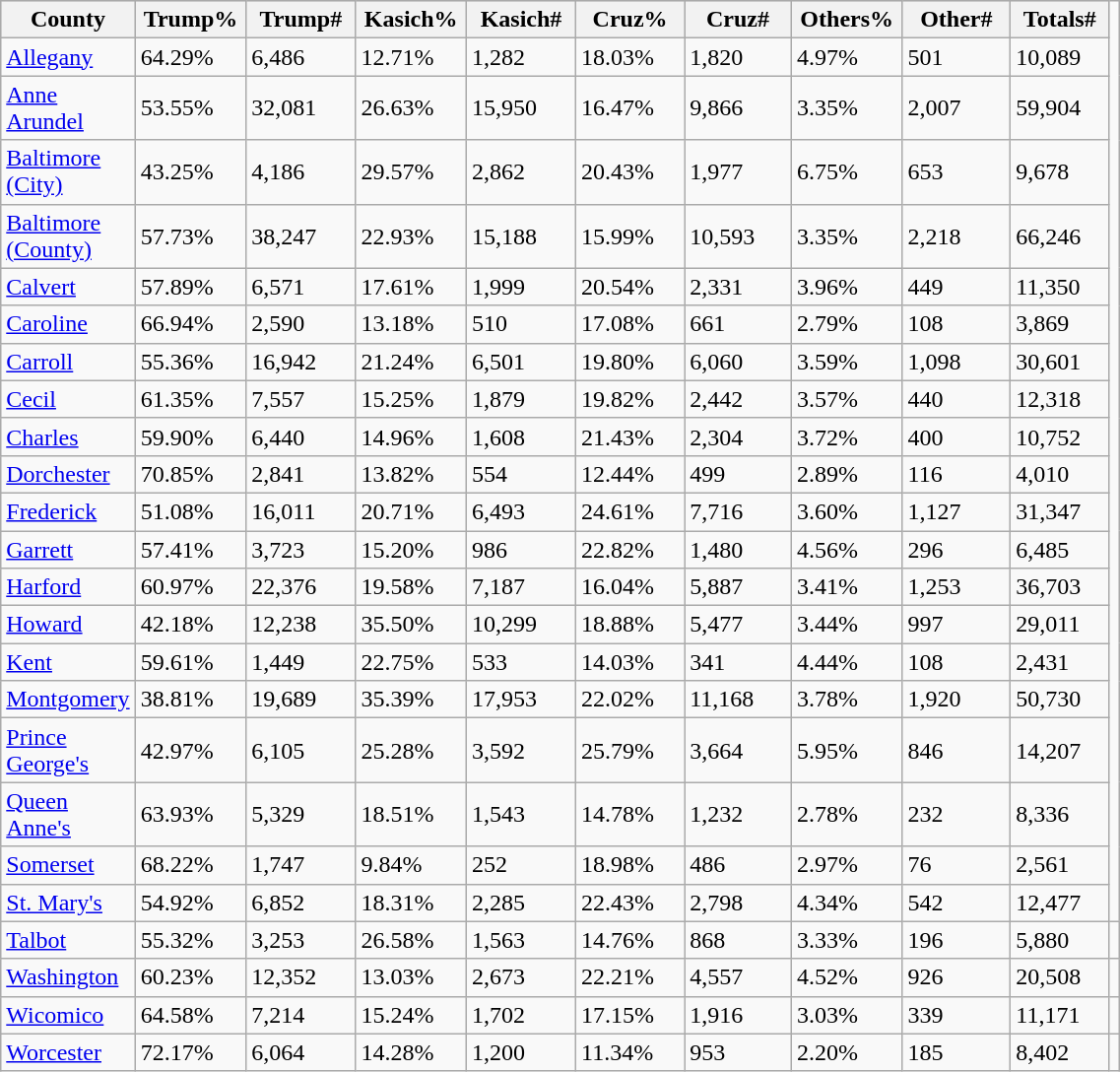<table style="width:60%;" class="wikitable sortable">
<tr style="background:lightgrey;">
<th style="width:11%;">County</th>
<th style="width:10%;">Trump%</th>
<th style="width:10%;">Trump#</th>
<th style="width:10%;">Kasich%</th>
<th style="width:10%;">Kasich#</th>
<th style="width:10%;">Cruz%</th>
<th style="width:10%;">Cruz#</th>
<th style="width:10%;">Others%</th>
<th style="width:10%;">Other#</th>
<th style="width:10%;">Totals#</th>
</tr>
<tr>
<td><a href='#'>Allegany</a></td>
<td>64.29%</td>
<td>6,486</td>
<td>12.71%</td>
<td>1,282</td>
<td>18.03%</td>
<td>1,820</td>
<td>4.97%</td>
<td>501</td>
<td>10,089</td>
</tr>
<tr>
<td><a href='#'>Anne Arundel</a></td>
<td>53.55%</td>
<td>32,081</td>
<td>26.63%</td>
<td>15,950</td>
<td>16.47%</td>
<td>9,866</td>
<td>3.35%</td>
<td>2,007</td>
<td>59,904</td>
</tr>
<tr>
<td><a href='#'>Baltimore (City)</a></td>
<td>43.25%</td>
<td>4,186</td>
<td>29.57%</td>
<td>2,862</td>
<td>20.43%</td>
<td>1,977</td>
<td>6.75%</td>
<td>653</td>
<td>9,678</td>
</tr>
<tr>
<td><a href='#'>Baltimore (County)</a></td>
<td>57.73%</td>
<td>38,247</td>
<td>22.93%</td>
<td>15,188</td>
<td>15.99%</td>
<td>10,593</td>
<td>3.35%</td>
<td>2,218</td>
<td>66,246</td>
</tr>
<tr>
<td><a href='#'>Calvert</a></td>
<td>57.89%</td>
<td>6,571</td>
<td>17.61%</td>
<td>1,999</td>
<td>20.54%</td>
<td>2,331</td>
<td>3.96%</td>
<td>449</td>
<td>11,350</td>
</tr>
<tr>
<td><a href='#'>Caroline</a></td>
<td>66.94%</td>
<td>2,590</td>
<td>13.18%</td>
<td>510</td>
<td>17.08%</td>
<td>661</td>
<td>2.79%</td>
<td>108</td>
<td>3,869</td>
</tr>
<tr>
<td><a href='#'>Carroll</a></td>
<td>55.36%</td>
<td>16,942</td>
<td>21.24%</td>
<td>6,501</td>
<td>19.80%</td>
<td>6,060</td>
<td>3.59%</td>
<td>1,098</td>
<td>30,601</td>
</tr>
<tr>
<td><a href='#'>Cecil</a></td>
<td>61.35%</td>
<td>7,557</td>
<td>15.25%</td>
<td>1,879</td>
<td>19.82%</td>
<td>2,442</td>
<td>3.57%</td>
<td>440</td>
<td>12,318</td>
</tr>
<tr>
<td><a href='#'>Charles</a></td>
<td>59.90%</td>
<td>6,440</td>
<td>14.96%</td>
<td>1,608</td>
<td>21.43%</td>
<td>2,304</td>
<td>3.72%</td>
<td>400</td>
<td>10,752</td>
</tr>
<tr>
<td><a href='#'>Dorchester</a></td>
<td>70.85%</td>
<td>2,841</td>
<td>13.82%</td>
<td>554</td>
<td>12.44%</td>
<td>499</td>
<td>2.89%</td>
<td>116</td>
<td>4,010</td>
</tr>
<tr>
<td><a href='#'>Frederick</a></td>
<td>51.08%</td>
<td>16,011</td>
<td>20.71%</td>
<td>6,493</td>
<td>24.61%</td>
<td>7,716</td>
<td>3.60%</td>
<td>1,127</td>
<td>31,347</td>
</tr>
<tr>
<td><a href='#'>Garrett</a></td>
<td>57.41%</td>
<td>3,723</td>
<td>15.20%</td>
<td>986</td>
<td>22.82%</td>
<td>1,480</td>
<td>4.56%</td>
<td>296</td>
<td>6,485</td>
</tr>
<tr>
<td><a href='#'>Harford</a></td>
<td>60.97%</td>
<td>22,376</td>
<td>19.58%</td>
<td>7,187</td>
<td>16.04%</td>
<td>5,887</td>
<td>3.41%</td>
<td>1,253</td>
<td>36,703</td>
</tr>
<tr>
<td><a href='#'>Howard</a></td>
<td>42.18%</td>
<td>12,238</td>
<td>35.50%</td>
<td>10,299</td>
<td>18.88%</td>
<td>5,477</td>
<td>3.44%</td>
<td>997</td>
<td>29,011</td>
</tr>
<tr>
<td><a href='#'>Kent</a></td>
<td>59.61%</td>
<td>1,449</td>
<td>22.75%</td>
<td>533</td>
<td>14.03%</td>
<td>341</td>
<td>4.44%</td>
<td>108</td>
<td>2,431</td>
</tr>
<tr>
<td><a href='#'>Montgomery</a></td>
<td>38.81%</td>
<td>19,689</td>
<td>35.39%</td>
<td>17,953</td>
<td>22.02%</td>
<td>11,168</td>
<td>3.78%</td>
<td>1,920</td>
<td>50,730</td>
</tr>
<tr>
<td><a href='#'>Prince George's</a></td>
<td>42.97%</td>
<td>6,105</td>
<td>25.28%</td>
<td>3,592</td>
<td>25.79%</td>
<td>3,664</td>
<td>5.95%</td>
<td>846</td>
<td>14,207</td>
</tr>
<tr>
<td><a href='#'>Queen Anne's</a></td>
<td>63.93%</td>
<td>5,329</td>
<td>18.51%</td>
<td>1,543</td>
<td>14.78%</td>
<td>1,232</td>
<td>2.78%</td>
<td>232</td>
<td>8,336</td>
</tr>
<tr>
<td><a href='#'>Somerset</a></td>
<td>68.22%</td>
<td>1,747</td>
<td>9.84%</td>
<td>252</td>
<td>18.98%</td>
<td>486</td>
<td>2.97%</td>
<td>76</td>
<td>2,561</td>
</tr>
<tr>
<td><a href='#'>St. Mary's</a></td>
<td>54.92%</td>
<td>6,852</td>
<td>18.31%</td>
<td>2,285</td>
<td>22.43%</td>
<td>2,798</td>
<td>4.34%</td>
<td>542</td>
<td>12,477</td>
</tr>
<tr>
<td><a href='#'>Talbot</a></td>
<td>55.32%</td>
<td>3,253</td>
<td>26.58%</td>
<td>1,563</td>
<td>14.76%</td>
<td>868</td>
<td>3.33%</td>
<td>196</td>
<td>5,880</td>
<td></td>
</tr>
<tr>
<td><a href='#'>Washington</a></td>
<td>60.23%</td>
<td>12,352</td>
<td>13.03%</td>
<td>2,673</td>
<td>22.21%</td>
<td>4,557</td>
<td>4.52%</td>
<td>926</td>
<td>20,508</td>
</tr>
<tr>
<td><a href='#'>Wicomico</a></td>
<td>64.58%</td>
<td>7,214</td>
<td>15.24%</td>
<td>1,702</td>
<td>17.15%</td>
<td>1,916</td>
<td>3.03%</td>
<td>339</td>
<td>11,171</td>
<td></td>
</tr>
<tr>
<td><a href='#'>Worcester</a></td>
<td>72.17%</td>
<td>6,064</td>
<td>14.28%</td>
<td>1,200</td>
<td>11.34%</td>
<td>953</td>
<td>2.20%</td>
<td>185</td>
<td>8,402</td>
</tr>
</table>
